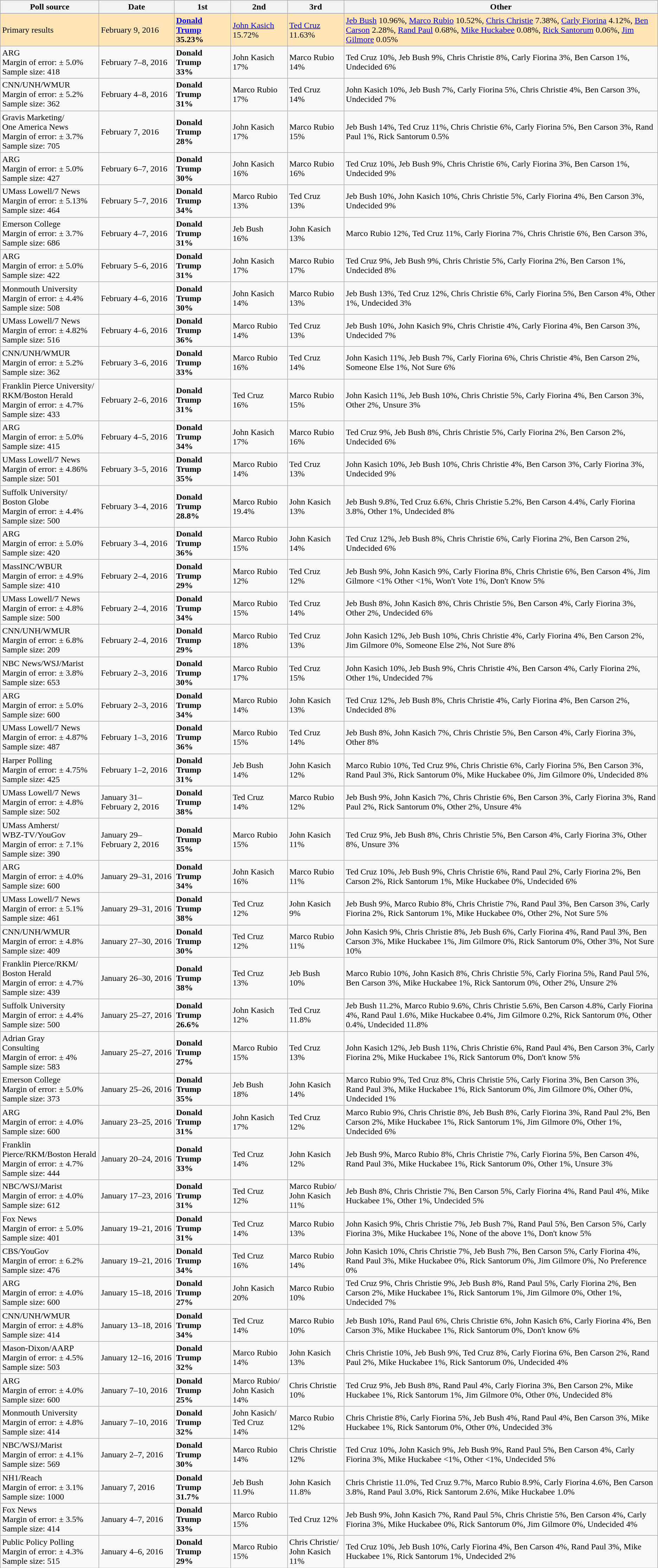<table class="wikitable">
<tr>
<th style="width:180px;">Poll source</th>
<th style="width:135px;">Date</th>
<th style="width:100px;">1st</th>
<th style="width:100px;">2nd</th>
<th style="width:100px;">3rd</th>
<th>Other</th>
</tr>
<tr>
</tr>
<tr style="background:Moccasin;">
<td>Primary results</td>
<td>February 9, 2016</td>
<td><strong><a href='#'>Donald Trump</a><br>35.23%</strong></td>
<td><a href='#'>John Kasich</a><br>15.72%</td>
<td><a href='#'>Ted Cruz</a><br>11.63%</td>
<td><a href='#'>Jeb Bush</a> 10.96%, <a href='#'>Marco Rubio</a> 10.52%, <a href='#'>Chris Christie</a> 7.38%, <a href='#'>Carly Fiorina</a> 4.12%, <a href='#'>Ben Carson</a> 2.28%, <a href='#'>Rand Paul</a> 0.68%, <a href='#'>Mike Huckabee</a> 0.08%, <a href='#'>Rick Santorum</a> 0.06%, <a href='#'>Jim Gilmore</a> 0.05%</td>
</tr>
<tr>
<td>ARG<br>Margin of error: ± 5.0%
Sample size: 418</td>
<td>February 7–8, 2016</td>
<td><strong>Donald Trump<br>33%</strong></td>
<td>John Kasich<br>17%</td>
<td>Marco Rubio<br>14%</td>
<td>Ted Cruz 10%, Jeb Bush 9%, Chris Christie 8%, Carly Fiorina 3%, Ben Carson 1%, Undecided 6%</td>
</tr>
<tr>
<td>CNN/UNH/WMUR<br>Margin of error: ± 5.2%
Sample size: 362</td>
<td>February 4–8, 2016</td>
<td><strong>Donald Trump<br>31%</strong></td>
<td>Marco Rubio<br>17%</td>
<td>Ted Cruz<br>14%</td>
<td>John Kasich 10%, Jeb Bush 7%, Carly Fiorina 5%, Chris Christie 4%, Ben Carson 3%, Undecided 7%</td>
</tr>
<tr>
<td>Gravis Marketing/<br>One America News<br>Margin of error: ± 3.7%
Sample size: 705</td>
<td>February 7, 2016</td>
<td><strong>Donald Trump<br>28%</strong></td>
<td>John Kasich<br>17%</td>
<td>Marco Rubio<br>15%</td>
<td>Jeb Bush 14%, Ted Cruz 11%, Chris Christie 6%, Carly Fiorina 5%, Ben Carson 3%, Rand Paul 1%, Rick Santorum 0.5%</td>
</tr>
<tr>
<td>ARG<br>Margin of error: ± 5.0%
Sample size: 427</td>
<td>February 6–7, 2016</td>
<td><strong>Donald Trump<br>30%</strong></td>
<td>John Kasich<br>16%</td>
<td>Marco Rubio<br>16%</td>
<td>Ted Cruz 10%, Jeb Bush 9%, Chris Christie 6%, Carly Fiorina 3%, Ben Carson 1%, Undecided 9%</td>
</tr>
<tr>
<td>UMass Lowell/7 News<br>Margin of error: ± 5.13%
Sample size: 464</td>
<td>February 5–7, 2016</td>
<td><strong>Donald Trump<br>34%</strong></td>
<td>Marco Rubio<br>13%</td>
<td>Ted Cruz<br>13%</td>
<td>Jeb Bush 10%, John Kasich 10%, Chris Christie 5%, Carly Fiorina 4%, Ben Carson 3%,  Undecided 9%</td>
</tr>
<tr>
<td>Emerson College<br>Margin of error: ± 3.7%
Sample size: 686</td>
<td>February 4–7, 2016</td>
<td><strong>Donald Trump<br>31%</strong></td>
<td>Jeb Bush<br>16%</td>
<td>John Kasich<br>13%</td>
<td>Marco Rubio 12%, Ted Cruz 11%, Carly Fiorina 7%, Chris Christie 6%, Ben Carson 3%,</td>
</tr>
<tr>
<td>ARG<br>Margin of error: ± 5.0%
Sample size: 422</td>
<td>February 5–6, 2016</td>
<td><strong>Donald Trump<br>31%</strong></td>
<td>John Kasich<br>17%</td>
<td>Marco Rubio<br>17%</td>
<td>Ted Cruz 9%, Jeb Bush 9%, Chris Christie 5%, Carly Fiorina 2%, Ben Carson 1%, Undecided 8%</td>
</tr>
<tr>
<td>Monmouth University<br>Margin of error: ± 4.4%
Sample size: 508</td>
<td>February 4–6, 2016</td>
<td><strong>Donald Trump<br>30%</strong></td>
<td>John Kasich<br>14%</td>
<td>Marco Rubio<br>13%</td>
<td>Jeb Bush 13%, Ted Cruz 12%, Chris Christie 6%, Carly Fiorina 5%, Ben Carson 4%, Other 1%, Undecided 3%</td>
</tr>
<tr>
<td>UMass Lowell/7 News<br>Margin of error: ± 4.82%
Sample size: 516</td>
<td>February 4–6, 2016</td>
<td><strong>Donald Trump<br>36%</strong></td>
<td>Marco Rubio<br>14%</td>
<td>Ted Cruz<br>13%</td>
<td>Jeb Bush 10%, John Kasich 9%, Chris Christie 4%, Carly Fiorina 4%, Ben Carson 3%,  Undecided 7%</td>
</tr>
<tr>
<td>CNN/UNH/WMUR<br>Margin of error: ± 5.2%
Sample size: 362</td>
<td>February 3–6, 2016</td>
<td><strong>Donald Trump<br>33%</strong></td>
<td>Marco Rubio<br>16%</td>
<td>Ted Cruz<br>14%</td>
<td>John Kasich 11%, Jeb Bush 7%, Carly Fiorina 6%, Chris Christie 4%, Ben Carson 2%, Someone Else 1%, Not Sure 6%</td>
</tr>
<tr>
<td>Franklin Pierce University/<br>RKM/Boston Herald<br>Margin of error: ± 4.7%
Sample size: 433</td>
<td>February 2–6, 2016</td>
<td><strong>Donald Trump<br>31%</strong></td>
<td>Ted Cruz<br>16%</td>
<td>Marco Rubio<br>15%</td>
<td>John Kasich 11%, Jeb Bush 10%, Chris Christie 5%, Carly Fiorina 4%, Ben Carson 3%, Other 2%, Unsure 3%</td>
</tr>
<tr>
<td>ARG<br>Margin of error: ± 5.0%
Sample size: 415</td>
<td>February 4–5, 2016</td>
<td><strong>Donald Trump<br>34%</strong></td>
<td>John Kasich<br>17%</td>
<td>Marco Rubio<br>16%</td>
<td>Ted Cruz 9%, Jeb Bush 8%, Chris Christie 5%, Carly Fiorina 2%, Ben Carson 2%, Undecided 6%</td>
</tr>
<tr>
<td>UMass Lowell/7 News<br>Margin of error: ± 4.86%
Sample size: 501</td>
<td>February 3–5, 2016</td>
<td><strong>Donald Trump<br>35%</strong></td>
<td>Marco Rubio<br>14%</td>
<td>Ted Cruz<br>13%</td>
<td>John Kasich 10%, Jeb Bush 10%,  Chris Christie 4%, Ben Carson 3%, Carly Fiorina 3%, Undecided 9%</td>
</tr>
<tr>
<td>Suffolk University/<br>Boston Globe<br>Margin of error: ± 4.4%
Sample size: 500</td>
<td>February 3–4, 2016</td>
<td><strong>Donald Trump<br>28.8%</strong></td>
<td>Marco Rubio<br>19.4%</td>
<td>John Kasich<br>13%</td>
<td>Jeb Bush 9.8%, Ted Cruz 6.6%, Chris Christie 5.2%, Ben Carson 4.4%, Carly Fiorina 3.8%, Other 1%, Undecided 8%</td>
</tr>
<tr>
<td>ARG<br>Margin of error: ± 5.0%
Sample size: 420</td>
<td>February 3–4, 2016</td>
<td><strong>Donald Trump<br>36%</strong></td>
<td>Marco Rubio<br>15%</td>
<td>John Kasich<br>14%</td>
<td>Ted Cruz 12%, Jeb Bush 8%, Chris Christie 6%, Carly Fiorina 2%, Ben Carson 2%, Undecided 6%</td>
</tr>
<tr>
<td>MassINC/WBUR<br>Margin of error: ± 4.9%
Sample size: 410</td>
<td>February 2–4, 2016</td>
<td><strong>Donald Trump<br>29%</strong></td>
<td>Marco Rubio<br>12%</td>
<td>Ted Cruz<br>12%</td>
<td>Jeb Bush 9%, John Kasich 9%, Carly Fiorina 8%, Chris Christie 6%, Ben Carson 4%, Jim Gilmore <1% Other <1%, Won't Vote 1%, Don't Know 5%</td>
</tr>
<tr>
<td>UMass Lowell/7 News<br>Margin of error: ± 4.8%
Sample size: 500</td>
<td>February 2–4, 2016</td>
<td><strong>Donald Trump<br>34%</strong></td>
<td>Marco Rubio<br>15%</td>
<td>Ted Cruz<br>14%</td>
<td>Jeb Bush 8%, John Kasich 8%, Chris Christie 5%, Ben Carson 4%, Carly Fiorina 3%, Other 2%, Undecided 6%</td>
</tr>
<tr>
<td>CNN/UNH/WMUR<br>Margin of error: ± 6.8%
Sample size: 209</td>
<td>February 2–4, 2016</td>
<td><strong>Donald Trump<br>29%</strong></td>
<td>Marco Rubio<br>18%</td>
<td>Ted Cruz<br>13%</td>
<td>John Kasich 12%, Jeb Bush 10%, Chris Christie 4%, Carly Fiorina 4%, Ben Carson 2%, Jim Gilmore 0%, Someone Else 2%, Not Sure 8%</td>
</tr>
<tr>
<td>NBC News/WSJ/Marist<br>Margin of error: ± 3.8%
Sample size: 653</td>
<td>February 2–3, 2016</td>
<td><strong>Donald Trump<br>30%</strong></td>
<td>Marco Rubio<br>17%</td>
<td>Ted Cruz<br>15%</td>
<td>John Kasich 10%, Jeb Bush 9%, Chris Christie 4%, Ben Carson 4%, Carly Fiorina 2%, Other 1%, Undecided 7%</td>
</tr>
<tr>
<td>ARG<br>Margin of error: ± 5.0%
Sample size: 600</td>
<td>February 2–3, 2016</td>
<td><strong>Donald Trump<br>34%</strong></td>
<td>Marco Rubio<br>14%</td>
<td>John Kasich<br>13%</td>
<td>Ted Cruz 12%, Jeb Bush 8%, Chris Christie 4%, Carly Fiorina 4%, Ben Carson 2%, Undecided 8%</td>
</tr>
<tr>
<td>UMass Lowell/7 News<br>Margin of error: ± 4.87%
Sample size: 487</td>
<td>February 1–3, 2016</td>
<td><strong>Donald Trump<br>36%</strong></td>
<td>Marco Rubio<br>15%</td>
<td>Ted Cruz<br>14%</td>
<td>Jeb Bush 8%, John Kasich 7%, Chris Christie 5%, Ben Carson 4%, Carly Fiorina 3%, Other 8%</td>
</tr>
<tr>
<td>Harper Polling<br>Margin of error: ± 4.75%
Sample size: 425</td>
<td>February 1–2, 2016</td>
<td><strong>Donald Trump<br>31%</strong></td>
<td>Jeb Bush<br>14%</td>
<td>John Kasich<br>12%</td>
<td>Marco Rubio 10%, Ted Cruz 9%, Chris Christie 6%, Carly Fiorina 5%, Ben Carson 3%,  Rand Paul 3%, Rick Santorum 0%, Mike Huckabee 0%, Jim Gilmore 0%, Undecided 8%</td>
</tr>
<tr>
<td>UMass Lowell/7 News<br>Margin of error: ± 4.8%
Sample size: 502</td>
<td>January 31–<br>February 2, 2016</td>
<td><strong>Donald Trump<br>38%</strong></td>
<td>Ted Cruz<br>14%</td>
<td>Marco Rubio<br>12%</td>
<td>Jeb Bush 9%, John Kasich 7%, Chris Christie 6%, Ben Carson 3%, Carly Fiorina 3%, Rand Paul 2%, Rick Santorum 0%, Other 2%, Unsure 4%</td>
</tr>
<tr>
<td>UMass Amherst/<br>WBZ-TV/YouGov<br>Margin of error: ± 7.1%
Sample size: 390</td>
<td>January 29–<br>February 2, 2016</td>
<td><strong>Donald Trump<br>35%</strong></td>
<td>Marco Rubio<br>15%</td>
<td>John Kasich<br>11%</td>
<td>Ted Cruz 9%, Jeb Bush 8%, Chris Christie 5%, Ben Carson 4%, Carly Fiorina 3%, Other 8%, Unsure 3%</td>
</tr>
<tr>
<td>ARG<br>Margin of error: ± 4.0%
Sample size: 600</td>
<td>January 29–31, 2016</td>
<td><strong>Donald Trump<br>34%</strong></td>
<td>John Kasich<br>16%</td>
<td>Marco Rubio<br>11%</td>
<td>Ted Cruz 10%, Jeb Bush 9%, Chris Christie 6%, Rand Paul 2%, Carly Fiorina 2%, Ben Carson 2%,  Rick Santorum 1%, Mike Huckabee 0%, Undecided 6%</td>
</tr>
<tr>
<td>UMass Lowell/7 News<br>Margin of error: ± 5.1%
Sample size: 461</td>
<td>January 29–31, 2016</td>
<td><strong>Donald Trump<br>38%</strong></td>
<td>Ted Cruz<br>12%</td>
<td>John Kasich<br>9%</td>
<td>Jeb Bush 9%, Marco Rubio 8%, Chris Christie 7%, Rand Paul 3%, Ben Carson 3%, Carly Fiorina 2%,  Rick Santorum 1%, Mike Huckabee 0%, Other 2%, Not Sure 5%</td>
</tr>
<tr>
<td>CNN/UNH/WMUR<br>Margin of error: ± 4.8%
Sample size: 409</td>
<td>January 27–30, 2016</td>
<td><strong>Donald Trump<br>30%</strong></td>
<td>Ted Cruz<br>12%</td>
<td>Marco Rubio<br>11%</td>
<td>John Kasich 9%, Chris Christie 8%, Jeb Bush 6%, Carly Fiorina 4%, Rand Paul 3%, Ben Carson 3%, Mike Huckabee 1%, Jim Gilmore 0%, Rick Santorum 0%, Other 3%, Not Sure 10%</td>
</tr>
<tr>
<td>Franklin Pierce/RKM/<br>Boston Herald<br>Margin of error: ± 4.7%
Sample size: 439</td>
<td>January 26–30, 2016</td>
<td><strong>Donald Trump<br>38%</strong></td>
<td>Ted Cruz<br>13%</td>
<td>Jeb Bush<br>10%</td>
<td>Marco Rubio 10%, John Kasich 8%, Chris Christie 5%, Carly Fiorina 5%, Rand Paul 5%, Ben Carson 3%, Mike Huckabee 1%, Rick Santorum 0%, Other 2%, Unsure 2%</td>
</tr>
<tr>
<td>Suffolk University<br>Margin of error: ± 4.4%
Sample size: 500</td>
<td>January 25–27, 2016</td>
<td><strong>Donald Trump<br>26.6%</strong></td>
<td>John Kasich<br>12%</td>
<td>Ted Cruz<br>11.8%</td>
<td>Jeb Bush 11.2%, Marco Rubio 9.6%, Chris Christie 5.6%, Ben Carson 4.8%, Carly Fiorina 4%, Rand Paul 1.6%, Mike Huckabee 0.4%, Jim Gilmore 0.2%, Rick Santorum 0%, Other 0.4%, Undecided 11.8%</td>
</tr>
<tr>
<td>Adrian Gray<br>Consulting<br>Margin of error: ± 4%
Sample size: 583</td>
<td>January 25–27, 2016</td>
<td><strong>Donald Trump<br>27%</strong></td>
<td>Marco Rubio<br>15%</td>
<td>Ted Cruz<br>13%</td>
<td>John Kasich 12%, Jeb Bush 11%, Chris Christie 6%, Rand Paul 4%, Ben Carson 3%, Carly Fiorina 2%, Mike Huckabee 1%, Rick Santorum 0%, Don't know 5%</td>
</tr>
<tr>
<td>Emerson College<br>Margin of error: ± 5.0%
Sample size: 373</td>
<td>January 25–26, 2016</td>
<td><strong>Donald Trump<br>35%</strong></td>
<td>Jeb Bush<br>18%</td>
<td>John Kasich<br>14%</td>
<td>Marco Rubio 9%,  Ted Cruz 8%, Chris Christie 5%, Carly Fiorina 3%, Ben Carson 3%, Rand Paul 3%, Mike Huckabee 1%, Rick Santorum 0%, Jim Gilmore 0%, Other 0%, Undecided 1%</td>
</tr>
<tr>
<td>ARG<br>Margin of error: ± 4.0%
Sample size: 600</td>
<td>January 23–25, 2016</td>
<td><strong>Donald Trump<br>31%</strong></td>
<td>John Kasich<br>17%</td>
<td>Ted Cruz<br>12%</td>
<td>Marco Rubio 9%, Chris Christie 8%, Jeb Bush 8%, Carly Fiorina 3%, Rand Paul 2%, Ben Carson 2%,  Mike Huckabee 1%, Rick Santorum 1%, Jim Gilmore 0%, Other 1%, Undecided 6%</td>
</tr>
<tr>
<td>Franklin Pierce/RKM/Boston Herald<br>Margin of error: ± 4.7%
Sample size: 444</td>
<td>January 20–24, 2016</td>
<td><strong>Donald Trump<br>33%</strong></td>
<td>Ted Cruz<br>14%</td>
<td>John Kasich<br>12%</td>
<td>Jeb Bush 9%, Marco Rubio 8%, Chris Christie 7%, Carly Fiorina 5%, Ben Carson 4%, Rand Paul 3%, Mike Huckabee 1%, Rick Santorum 0%, Other 1%, Unsure 3%</td>
</tr>
<tr>
<td>NBC/WSJ/Marist<br>Margin of error: ± 4.0%
Sample size: 612</td>
<td>January 17–23, 2016</td>
<td><strong>Donald Trump<br>31%</strong></td>
<td>Ted Cruz<br>12%</td>
<td>Marco Rubio/<br>John Kasich<br>11%</td>
<td>Jeb Bush 8%, Chris Christie 7%, Ben Carson 5%, Carly Fiorina 4%, Rand Paul 4%, Mike Huckabee 1%, Other 1%, Undecided 5%</td>
</tr>
<tr>
<td>Fox News<br>Margin of error: ± 5.0%
Sample size: 401</td>
<td>January 19–21, 2016</td>
<td><strong>Donald Trump<br>31%</strong></td>
<td>Ted Cruz<br>14%</td>
<td>Marco Rubio<br>13%</td>
<td>John Kasich 9%, Chris Christie 7%, Jeb Bush 7%, Rand Paul 5%, Ben Carson 5%, Carly Fiorina 3%, Mike Huckabee 1%, None of the above 1%, Don't know 5%</td>
</tr>
<tr>
<td>CBS/YouGov<br>Margin of error: ± 6.2%
Sample size: 476</td>
<td>January 19–21, 2016</td>
<td><strong>Donald Trump<br>34%</strong></td>
<td>Ted Cruz<br>16%</td>
<td>Marco Rubio<br> 14%</td>
<td>John Kasich 10%, Chris Christie 7%, Jeb Bush 7%, Ben Carson 5%, Carly Fiorina 4%, Rand Paul 3%, Mike Huckabee 0%, Rick Santorum 0%, Jim Gilmore 0%, No Preference 0%</td>
</tr>
<tr>
<td>ARG<br>Margin of error: ± 4.0%
Sample size: 600</td>
<td>January 15–18, 2016</td>
<td><strong>Donald Trump<br>27%</strong></td>
<td>John Kasich<br>20%</td>
<td>Marco Rubio<br>10%</td>
<td>Ted Cruz 9%, Chris Christie 9%, Jeb Bush 8%, Rand Paul 5%, Carly Fiorina 2%, Ben Carson 2%,  Mike Huckabee 1%, Rick Santorum 1%, Jim Gilmore 0%, Other 1%, Undecided 7%</td>
</tr>
<tr>
<td>CNN/UNH/WMUR<br>Margin of error: ± 4.8%
Sample size: 414</td>
<td>January 13–18, 2016</td>
<td><strong>Donald Trump<br>34%</strong></td>
<td>Ted Cruz<br>14%</td>
<td>Marco Rubio<br>10%</td>
<td>Jeb Bush 10%, Rand Paul 6%, Chris Christie 6%, John Kasich 6%, Carly Fiorina 4%, Ben Carson 3%, Mike Huckabee 1%, Rick Santorum 0%, Don't know 6%</td>
</tr>
<tr>
<td>Mason-Dixon/AARP<br>Margin of error: ± 4.5%
Sample size: 503</td>
<td>January 12–16, 2016</td>
<td><strong>Donald Trump<br>32%</strong></td>
<td>Marco Rubio<br>14%</td>
<td>John Kasich<br>13%</td>
<td>Chris Christie 10%, Jeb Bush 9%, Ted Cruz 8%, Carly Fiorina 6%, Ben Carson 2%, Rand Paul 2%, Mike Huckabee 1%, Rick Santorum 0%, Undecided 4%</td>
</tr>
<tr>
<td>ARG<br>Margin of error: ± 4.0%
Sample size: 600</td>
<td>January 7–10, 2016</td>
<td><strong>Donald Trump<br>25%</strong></td>
<td>Marco Rubio/<br>John Kasich<br>14%</td>
<td>Chris Christie<br>10%</td>
<td>Ted Cruz 9%, Jeb Bush 8%, Rand Paul 4%, Carly Fiorina 3%, Ben Carson 2%,  Mike Huckabee 1%, Rick Santorum 1%, Jim Gilmore 0%, Other 0%, Undecided 8%</td>
</tr>
<tr>
<td>Monmouth University<br>Margin of error: ± 4.8%
Sample size: 414</td>
<td>January 7–10, 2016</td>
<td><strong>Donald Trump<br>32%</strong></td>
<td>John Kasich/<br>Ted Cruz<br>14%</td>
<td>Marco Rubio <br>12%</td>
<td>Chris Christie 8%, Carly Fiorina 5%, Jeb Bush 4%, Rand Paul 4%, Ben Carson 3%,  Mike Huckabee 1%, Rick Santorum 0%, Other 0%, Undecided 3%</td>
</tr>
<tr>
<td>NBC/WSJ/Marist<br>Margin of error: ± 4.1%
Sample size: 569</td>
<td>January 2–7, 2016</td>
<td><strong>Donald Trump<br>30%</strong></td>
<td>Marco Rubio<br>14%</td>
<td>Chris Christie<br>12%</td>
<td>Ted Cruz 10%, John Kasich 9%, Jeb Bush 9%, Rand Paul 5%, Ben Carson 4%, Carly Fiorina 3%, Mike Huckabee <1%, Other <1%, Undecided 5%</td>
</tr>
<tr>
<td>NH1/Reach<br>Margin of error: ± 3.1%
Sample size: 1000</td>
<td>January 7, 2016</td>
<td><strong>Donald Trump<br>31.7%</strong></td>
<td>Jeb Bush<br>11.9%</td>
<td>John Kasich 11.8%</td>
<td>Chris Christie 11.0%, Ted Cruz 9.7%, Marco Rubio 8.9%, Carly Fiorina 4.6%, Ben Carson 3.8%, Rand Paul 3.0%, Rick Santorum 2.6%, Mike Huckabee 1.0%</td>
</tr>
<tr>
<td>Fox News<br>Margin of error: ± 3.5%
Sample size: 414</td>
<td>January 4–7, 2016</td>
<td><strong>Donald Trump<br>33%</strong></td>
<td>Marco Rubio<br>15%</td>
<td>Ted Cruz 12%</td>
<td>Jeb Bush 9%, John Kasich 7%, Rand Paul 5%, Chris Christie 5%, Ben Carson 4%, Carly Fiorina 3%, Mike Huckabee 0%, Rick Santorum 0%, Jim Gilmore 0%, Undecided 4%</td>
</tr>
<tr>
<td>Public Policy Polling<br>Margin of error: ± 4.3%
Sample size: 515</td>
<td>January 4–6, 2016</td>
<td><strong>Donald Trump<br>29%</strong></td>
<td>Marco Rubio<br>15%</td>
<td>Chris Christie/<br>John Kasich<br>11%</td>
<td>Ted Cruz 10%, Jeb Bush 10%, Carly Fiorina 4%, Ben Carson 4%, Rand Paul 3%, Mike Huckabee 1%, Rick Santorum 1%, Undecided 2%</td>
</tr>
</table>
